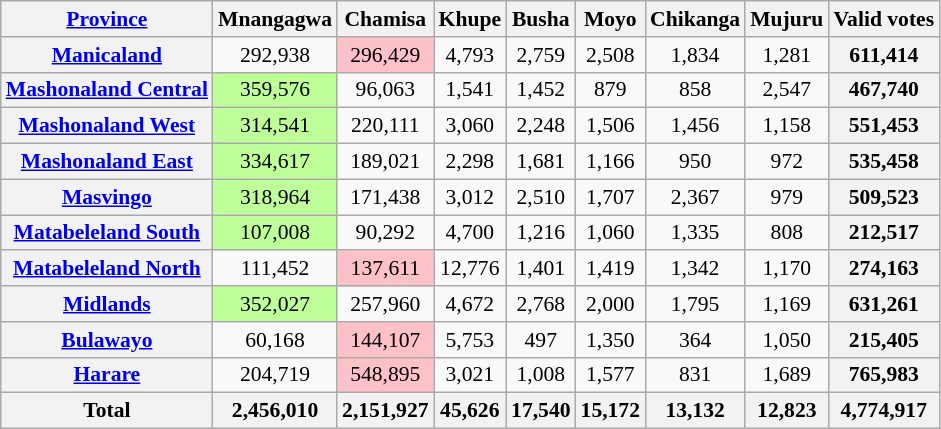<table class="wikitable sortable" style=font-size:90%;text-align:center;">
<tr>
<th><a href='#'>Province</a></th>
<th>Mnangagwa</th>
<th>Chamisa</th>
<th>Khupe</th>
<th>Busha</th>
<th>Moyo</th>
<th>Chikanga</th>
<th>Mujuru</th>
<th>Valid votes</th>
</tr>
<tr>
<th><a href='#'>Manicaland</a></th>
<td>292,938</td>
<td bgcolor=FFC1C8>296,429</td>
<td>4,793</td>
<td>2,759</td>
<td>2,508</td>
<td>1,834</td>
<td>1,281</td>
<th>611,414</th>
</tr>
<tr>
<th><a href='#'>Mashonaland Central</a></th>
<td bgcolor=BFFF9A>359,576</td>
<td>96,063</td>
<td>1,541</td>
<td>1,452</td>
<td>879</td>
<td>858</td>
<td>2,547</td>
<th>467,740</th>
</tr>
<tr>
<th><a href='#'>Mashonaland West</a></th>
<td bgcolor=BFFF9A>314,541</td>
<td>220,111</td>
<td>3,060</td>
<td>2,248</td>
<td>1,506</td>
<td>1,456</td>
<td>1,158</td>
<th>551,453</th>
</tr>
<tr>
<th><a href='#'>Mashonaland East</a></th>
<td bgcolor=BFFF9A>334,617</td>
<td>189,021</td>
<td>2,298</td>
<td>1,681</td>
<td>1,166</td>
<td>950</td>
<td>972</td>
<th>535,458</th>
</tr>
<tr>
<th><a href='#'>Masvingo</a></th>
<td bgcolor=BFFF9A>318,964</td>
<td>171,438</td>
<td>3,012</td>
<td>2,510</td>
<td>1,707</td>
<td>2,367</td>
<td>979</td>
<th>509,523</th>
</tr>
<tr>
<th><a href='#'>Matabeleland South</a></th>
<td bgcolor=BFFF9A>107,008</td>
<td>90,292</td>
<td>4,700</td>
<td>1,216</td>
<td>1,060</td>
<td>1,335</td>
<td>808</td>
<th>212,517</th>
</tr>
<tr>
<th><a href='#'>Matabeleland North</a></th>
<td>111,452</td>
<td bgcolor=FFC1C8>137,611</td>
<td>12,776</td>
<td>1,401</td>
<td>1,419</td>
<td>1,342</td>
<td>1,170</td>
<th>274,163</th>
</tr>
<tr>
<th><a href='#'>Midlands</a></th>
<td bgcolor=BFFF9A>352,027</td>
<td>257,960</td>
<td>4,672</td>
<td>2,768</td>
<td>2,000</td>
<td>1,795</td>
<td>1,169</td>
<th>631,261</th>
</tr>
<tr>
<th><a href='#'>Bulawayo</a></th>
<td>60,168</td>
<td bgcolor=FFC1C8>144,107</td>
<td>5,753</td>
<td>497</td>
<td>1,350</td>
<td>364</td>
<td>1,050</td>
<th>215,405</th>
</tr>
<tr>
<th><a href='#'>Harare</a></th>
<td>204,719</td>
<td bgcolor=FFC1C8>548,895</td>
<td>3,021</td>
<td>1,008</td>
<td>1,577</td>
<td>831</td>
<td>1,689</td>
<th>765,983</th>
</tr>
<tr>
<th>Total</th>
<th>2,456,010</th>
<th>2,151,927</th>
<th>45,626</th>
<th>17,540</th>
<th>15,172</th>
<th>13,132</th>
<th>12,823</th>
<th>4,774,917</th>
</tr>
</table>
